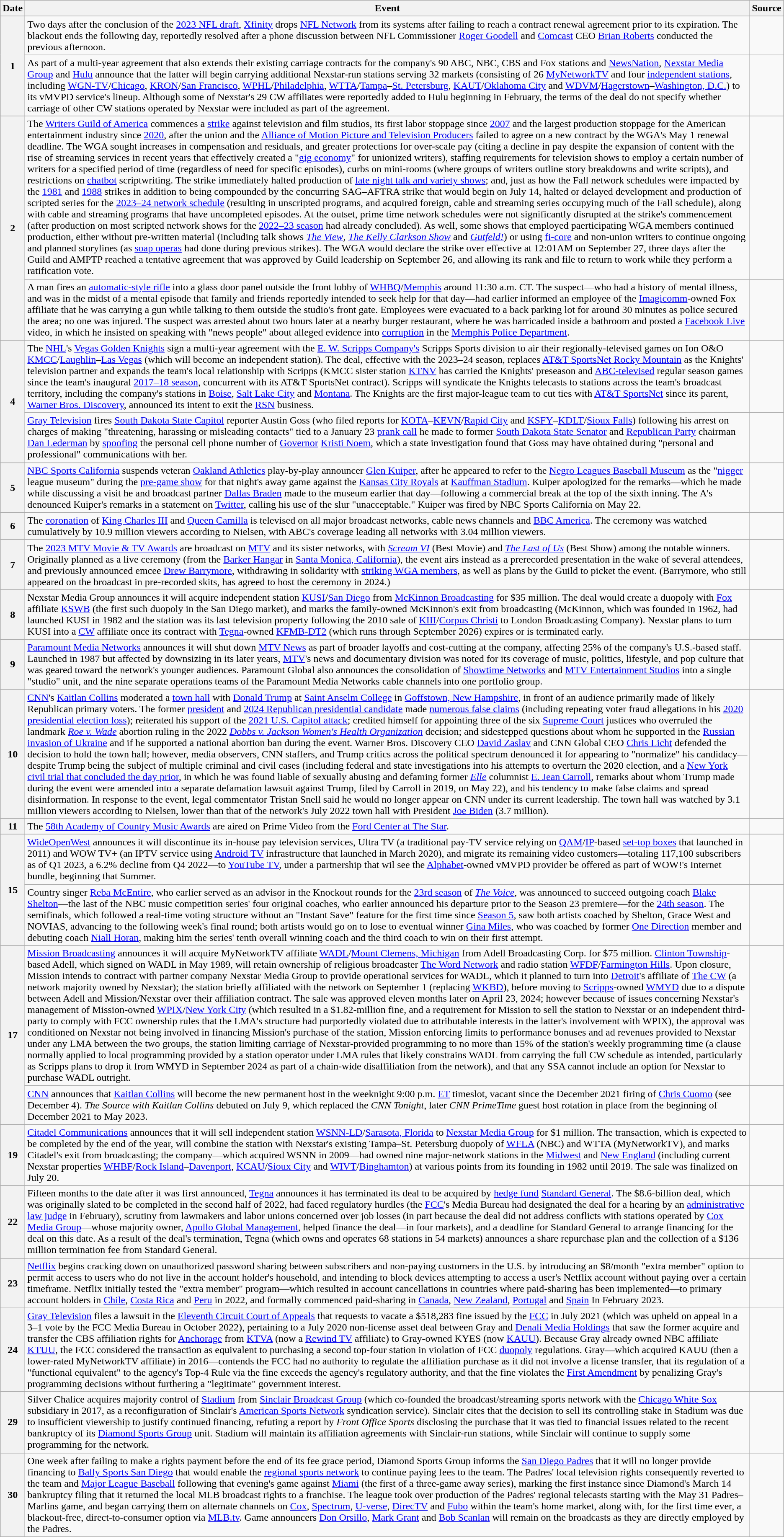<table class=wikitable>
<tr>
<th>Date</th>
<th>Event</th>
<th>Source</th>
</tr>
<tr>
<th rowspan="2">1</th>
<td>Two days after the conclusion of the <a href='#'>2023 NFL draft</a>, <a href='#'>Xfinity</a> drops <a href='#'>NFL Network</a> from its systems after failing to reach a contract renewal agreement prior to its expiration. The blackout ends the following day, reportedly resolved after a phone discussion between NFL Commissioner <a href='#'>Roger Goodell</a> and <a href='#'>Comcast</a> CEO <a href='#'>Brian Roberts</a> conducted the previous afternoon.</td>
<td></td>
</tr>
<tr>
<td>As part of a multi-year agreement that also extends their existing carriage contracts for the company's 90 ABC, NBC, CBS and Fox stations and <a href='#'>NewsNation</a>, <a href='#'>Nexstar Media Group</a> and <a href='#'>Hulu</a> announce that the latter will begin carrying additional Nexstar-run stations serving 32 markets (consisting of 26 <a href='#'>MyNetworkTV</a> and four <a href='#'>independent stations</a>, including <a href='#'>WGN-TV</a>/<a href='#'>Chicago</a>, <a href='#'>KRON</a>/<a href='#'>San Francisco</a>, <a href='#'>WPHL</a>/<a href='#'>Philadelphia</a>, <a href='#'>WTTA</a>/<a href='#'>Tampa</a>–<a href='#'>St. Petersburg</a>, <a href='#'>KAUT</a>/<a href='#'>Oklahoma City</a> and <a href='#'>WDVM</a>/<a href='#'>Hagerstown</a>–<a href='#'>Washington, D.C.</a>) to its vMVPD service's lineup. Although some of Nexstar's 29 CW affiliates were reportedly added to Hulu beginning in February, the terms of the deal do not specify whether carriage of other CW stations operated by Nexstar were included as part of the agreement.</td>
<td><br></td>
</tr>
<tr>
<th rowspan="2">2</th>
<td>The <a href='#'>Writers Guild of America</a> commences a <a href='#'>strike</a> against television and film studios, its first labor stoppage since <a href='#'>2007</a> and the largest production stoppage for the American entertainment industry since <a href='#'>2020</a>, after the union and the <a href='#'>Alliance of Motion Picture and Television Producers</a> failed to agree on a new contract by the WGA's May 1 renewal deadline. The WGA sought increases in compensation and residuals, and greater protections for over-scale pay (citing a decline in pay despite the expansion of content with the rise of streaming services in recent years that effectively created a "<a href='#'>gig economy</a>" for unionized writers), staffing requirements for television shows to employ a certain number of writers for a specified period of time (regardless of need for specific episodes), curbs on mini-rooms (where groups of writers outline story breakdowns and write scripts), and restrictions on <a href='#'>chatbot</a> scriptwriting. The strike immediately halted production of <a href='#'>late night talk and variety shows</a>; and, just as how the Fall network schedules were impacted by the <a href='#'>1981</a> and <a href='#'>1988</a> strikes in addition to being compounded by the concurring SAG–AFTRA strike that would begin on July 14, halted or delayed development and production of scripted series for the <a href='#'>2023–24 network schedule</a> (resulting in unscripted programs, and acquired foreign, cable and streaming series occupying much of the Fall schedule), along with cable and streaming programs that have uncompleted episodes. At the outset, prime time network schedules were not significantly disrupted at the strike's commencement (after production on most scripted network shows for the <a href='#'>2022–23 season</a> had already concluded). As well, some shows that employed paerticipating WGA members continued production, either without pre-written material (including talk shows <em><a href='#'>The View</a></em>, <em><a href='#'>The Kelly Clarkson Show</a></em> and <em><a href='#'>Gutfeld!</a></em>) or using <a href='#'>fi-core</a> and non-union writers to continue ongoing and planned storylines (as <a href='#'>soap operas</a> had done during previous strikes). The WGA would declare the strike over effective at 12:01AM on September 27, three days after the Guild and AMPTP reached a tentative agreement that was approved by Guild leadership on September 26, and allowing its rank and file to return to work while they perform a ratification vote.</td>
<td><br><br></td>
</tr>
<tr>
<td>A man fires an <a href='#'>automatic-style rifle</a> into a glass door panel outside the front lobby of <a href='#'>WHBQ</a>/<a href='#'>Memphis</a> around 11:30 a.m. CT. The suspect—who had a history of mental illness, and was in the midst of a mental episode that family and friends reportedly intended to seek help for that day—had earlier informed an employee of the <a href='#'>Imagicomm</a>-owned Fox affiliate that he was carrying a gun while talking to them outside the studio's front gate. Employees were evacuated to a back parking lot for around 30 minutes as police secured the area; no one was injured. The suspect was arrested about two hours later at a nearby burger restaurant, where he was barricaded inside a bathroom and posted a <a href='#'>Facebook Live</a> video, in which he insisted on speaking with "news people" about alleged evidence into <a href='#'>corruption</a> in the <a href='#'>Memphis Police Department</a>.</td>
<td><br><br></td>
</tr>
<tr>
<th rowspan="2">4</th>
<td>The <a href='#'>NHL</a>'s <a href='#'>Vegas Golden Knights</a> sign a multi-year agreement with the <a href='#'>E. W. Scripps Company's</a> Scripps Sports division to air their regionally-televised games on Ion O&O <a href='#'>KMCC</a>/<a href='#'>Laughlin</a>–<a href='#'>Las Vegas</a> (which will become an independent station). The deal, effective with the 2023–24 season, replaces <a href='#'>AT&T SportsNet Rocky Mountain</a> as the Knights' television partner and expands the team's local relationship with Scripps (KMCC sister station <a href='#'>KTNV</a> has carried the Knights' preseason and <a href='#'>ABC-televised</a> regular season games since the team's inaugural <a href='#'>2017–18 season</a>, concurrent with its AT&T SportsNet contract). Scripps will syndicate the Knights telecasts to stations across the team's broadcast territory, including the company's stations in <a href='#'>Boise</a>, <a href='#'>Salt Lake City</a> and <a href='#'>Montana</a>. The Knights are the first major-league team to cut ties with <a href='#'>AT&T SportsNet</a> since its parent, <a href='#'>Warner Bros. Discovery</a>, announced its intent to exit the <a href='#'>RSN</a> business.</td>
<td><br></td>
</tr>
<tr>
<td><a href='#'>Gray Television</a> fires <a href='#'>South Dakota State Capitol</a> reporter Austin Goss (who filed reports for <a href='#'>KOTA</a>–<a href='#'>KEVN</a>/<a href='#'>Rapid City</a> and <a href='#'>KSFY</a>–<a href='#'>KDLT</a>/<a href='#'>Sioux Falls</a>) following his arrest on charges of making "threatening, harassing or misleading contacts" tied to a January 23 <a href='#'>prank call</a> he made to former <a href='#'>South Dakota State Senator</a> and <a href='#'>Republican Party</a> chairman <a href='#'>Dan Lederman</a> by <a href='#'>spoofing</a> the personal cell phone number of <a href='#'>Governor</a> <a href='#'>Kristi Noem</a>, which a state investigation found that Goss may have obtained during "personal and professional" communications with her.</td>
<td></td>
</tr>
<tr>
<th>5</th>
<td><a href='#'>NBC Sports California</a> suspends veteran <a href='#'>Oakland Athletics</a> play-by-play announcer <a href='#'>Glen Kuiper</a>, after he appeared to refer to the <a href='#'>Negro Leagues Baseball Museum</a> as the "<a href='#'>nigger</a> league museum" during the <a href='#'>pre-game show</a> for that night's away game against the <a href='#'>Kansas City Royals</a> at <a href='#'>Kauffman Stadium</a>. Kuiper apologized for the remarks—which he made while discussing a visit he and broadcast partner <a href='#'>Dallas Braden</a> made to the museum earlier that day—following a commercial break at the top of the sixth inning. The A's denounced Kuiper's remarks in a statement on <a href='#'>Twitter</a>, calling his use of the slur "unacceptable." Kuiper was fired by NBC Sports California on May 22.</td>
<td><br><br><br></td>
</tr>
<tr>
<th>6</th>
<td>The <a href='#'>coronation</a> of <a href='#'>King Charles III</a> and <a href='#'>Queen Camilla</a> is televised on all major broadcast networks, cable news channels and <a href='#'>BBC America</a>. The ceremony was watched cumulatively by 10.9 million viewers according to Nielsen, with ABC's coverage leading all networks with 3.04 million viewers.</td>
<td></td>
</tr>
<tr>
<th>7</th>
<td>The <a href='#'>2023 MTV Movie & TV Awards</a> are broadcast on <a href='#'>MTV</a> and its sister networks, with <em><a href='#'>Scream VI</a></em> (Best Movie) and <em><a href='#'>The Last of Us</a></em> (Best Show) among the notable winners. Originally planned as a live ceremony (from the <a href='#'>Barker Hangar</a> in <a href='#'>Santa Monica, California</a>), the event airs instead as a prerecorded presentation in the wake of several attendees, and previously announced emcee <a href='#'>Drew Barrymore</a>, withdrawing in solidarity with <a href='#'>striking WGA members</a>, as well as plans by the Guild to picket the event. (Barrymore, who still appeared on the broadcast in pre-recorded skits, has agreed to host the ceremony in 2024.)</td>
<td><br></td>
</tr>
<tr>
<th>8</th>
<td>Nexstar Media Group announces it will acquire independent station <a href='#'>KUSI</a>/<a href='#'>San Diego</a> from <a href='#'>McKinnon Broadcasting</a> for $35 million. The deal would create a duopoly with <a href='#'>Fox</a> affiliate <a href='#'>KSWB</a> (the first such duopoly in the San Diego market), and marks the family-owned McKinnon's exit from broadcasting (McKinnon, which was founded in 1962, had launched KUSI in 1982 and the station was its last television property following the 2010 sale of <a href='#'>KIII</a>/<a href='#'>Corpus Christi</a> to London Broadcasting Company). Nexstar plans to turn KUSI into a <a href='#'>CW</a> affiliate once its contract with <a href='#'>Tegna</a>-owned <a href='#'>KFMB-DT2</a> (which runs through September 2026) expires or is terminated early.</td>
<td><br><br></td>
</tr>
<tr>
<th>9</th>
<td><a href='#'>Paramount Media Networks</a> announces it will shut down <a href='#'>MTV News</a> as part of broader layoffs and cost-cutting at the company, affecting 25% of the company's U.S.-based staff. Launched in 1987 but affected by downsizing in its later years, <a href='#'>MTV</a>'s news and documentary division was noted for its coverage of music, politics, lifestyle, and pop culture that was geared toward the network's younger audiences. Paramount Global also announces the consolidation of <a href='#'>Showtime Networks</a> and <a href='#'>MTV Entertainment Studios</a> into a single "studio" unit, and the nine separate operations teams of the Paramount Media Networks cable channels into one portfolio group.</td>
<td></td>
</tr>
<tr>
<th>10</th>
<td><a href='#'>CNN</a>'s <a href='#'>Kaitlan Collins</a> moderated a <a href='#'>town hall</a> with <a href='#'>Donald Trump</a> at <a href='#'>Saint Anselm College</a> in <a href='#'>Goffstown, New Hampshire</a>, in front of an audience primarily made of likely Republican primary voters. The former <a href='#'>president</a> and <a href='#'>2024 Republican presidential candidate</a> made <a href='#'>numerous false claims</a> (including repeating voter fraud allegations in his <a href='#'>2020 presidential election loss</a>); reiterated his support of the <a href='#'>2021 U.S. Capitol attack</a>; credited himself for appointing three of the six <a href='#'>Supreme Court</a> justices who overruled the landmark <em><a href='#'>Roe v. Wade</a></em> abortion ruling in the 2022 <em><a href='#'>Dobbs v. Jackson Women's Health Organization</a></em> decision; and sidestepped questions about whom he supported in the <a href='#'>Russian invasion of Ukraine</a> and if he supported a national abortion ban during the event. Warner Bros. Discovery CEO <a href='#'>David Zaslav</a> and CNN Global CEO <a href='#'>Chris Licht</a> defended the decision to hold the town hall; however, media observers, CNN staffers, and Trump critics across the political spectrum denounced it for appearing to "normalize" his candidacy—despite Trump being the subject of multiple criminal and civil cases (including federal and state investigations into his attempts to overturn the 2020 election, and a <a href='#'>New York civil trial that concluded the day prior</a>, in which he was found liable of sexually abusing and defaming former <em><a href='#'>Elle</a></em> columnist <a href='#'>E. Jean Carroll</a>, remarks about whom Trump made during the event were amended into a separate defamation lawsuit against Trump, filed by Carroll in 2019, on May 22), and his tendency to make false claims and spread disinformation. In response to the event, legal commentator Tristan Snell said he would no longer appear on CNN under its current leadership. The town hall was watched by 3.1 million viewers according to Nielsen, lower than that of the network's July 2022 town hall with President <a href='#'>Joe Biden</a> (3.7 million).</td>
<td><br><br></td>
</tr>
<tr>
<th>11</th>
<td>The <a href='#'>58th Academy of Country Music Awards</a> are aired on Prime Video from the <a href='#'>Ford Center at The Star</a>.</td>
<td></td>
</tr>
<tr>
<th rowspan=2>15</th>
<td><a href='#'>WideOpenWest</a> announces it will discontinue its in-house pay television services, Ultra TV (a traditional pay-TV service relying on <a href='#'>QAM</a>/<a href='#'>IP</a>-based <a href='#'>set-top boxes</a> that launched in 2011) and WOW TV+ (an IPTV service using <a href='#'>Android TV</a> infrastructure that launched in March 2020), and migrate its remaining video customers—totaling 117,100 subscribers as of Q1 2023, a 6.2% decline from Q4 2022—to <a href='#'>YouTube TV</a>, under a partnership that wil see the <a href='#'>Alphabet</a>-owned vMVPD provider be offered as part of WOW!'s Internet bundle, beginning that Summer.</td>
<td><br><br></td>
</tr>
<tr>
<td>Country singer <a href='#'>Reba McEntire</a>, who earlier served as an advisor in the Knockout rounds for the <a href='#'>23rd season</a> of <em><a href='#'>The Voice</a></em>, was announced to succeed outgoing coach <a href='#'>Blake Shelton</a>—the last of the NBC music competition series' four original coaches, who earlier announced his departure prior to the Season 23 premiere—for the <a href='#'>24th season</a>. The semifinals, which followed a real-time voting structure without an "Instant Save" feature for the first time since <a href='#'>Season 5</a>, saw both artists coached by Shelton, Grace West and NOVIAS, advancing to the following week's final round; both artists would go on to lose to eventual winner <a href='#'>Gina Miles</a>, who was coached by former <a href='#'>One Direction</a> member and debuting coach <a href='#'>Niall Horan</a>, making him the series' tenth overall winning coach and the third coach to win on their first attempt.</td>
<td><br></td>
</tr>
<tr>
<th rowspan=2>17</th>
<td><a href='#'>Mission Broadcasting</a> announces it will acquire MyNetworkTV affiliate <a href='#'>WADL</a>/<a href='#'>Mount Clemens, Michigan</a> from Adell Broadcasting Corp. for $75 million. <a href='#'>Clinton Township</a>-based Adell, which signed on WADL in May 1989, will retain ownership of religious broadcaster <a href='#'>The Word Network</a> and radio station <a href='#'>WFDF</a>/<a href='#'>Farmington Hills</a>. Upon closure, Mission intends to contract with partner company Nexstar Media Group to provide operational services for WADL, which it planned to turn into <a href='#'>Detroit</a>'s affiliate of <a href='#'>The CW</a> (a network majority owned by Nexstar); the station briefly affiliated with the network on September 1 (replacing <a href='#'>WKBD</a>), before moving to <a href='#'>Scripps</a>-owned <a href='#'>WMYD</a> due to a dispute between Adell and Mission/Nexstar over their affiliation contract. The sale was approved eleven months later on April 23, 2024; however because of issues concerning Nexstar's management of Mission-owned <a href='#'>WPIX</a>/<a href='#'>New York City</a> (which resulted in a $1.82-million fine, and a requirement for Mission to sell the station to Nexstar or an independent third-party to comply with FCC ownership rules that the LMA's structure had purportedly violated due to attributable interests in the latter's involvement with WPIX), the approval was conditioned on Nexstar not being involved in financing Mission's purchase of the station, Mission enforcing limits to performance bonuses and ad revenues provided to Nexstar under any LMA between the two groups, the station limiting carriage of Nexstar-provided programming to no more than 15% of the station's weekly programming time (a clause normally applied to local programming provided by a station operator under LMA rules that likely constrains WADL from carrying the full CW schedule as intended, particularly as Scripps plans to drop it from WMYD in September 2024 as part of a chain-wide disaffiliation from the network), and that any SSA cannot include an option for Nexstar to purchase WADL outright.</td>
<td><br><br></td>
</tr>
<tr>
<td><a href='#'>CNN</a> announces that <a href='#'>Kaitlan Collins</a> will become the new permanent host in the weeknight 9:00 p.m. <a href='#'>ET</a> timeslot, vacant since the December 2021 firing of <a href='#'>Chris Cuomo</a> (see December 4). <em>The Source with Kaitlan Collins</em> debuted on July 9, which replaced the <em>CNN Tonight</em>, later <em>CNN PrimeTime</em> guest host rotation in place from the beginning of December 2021 to May 2023.</td>
<td></td>
</tr>
<tr>
<th>19</th>
<td><a href='#'>Citadel Communications</a> announces that it will sell independent station <a href='#'>WSNN-LD</a>/<a href='#'>Sarasota, Florida</a> to <a href='#'>Nexstar Media Group</a> for $1 million. The transaction, which is expected to be completed by the end of the year, will combine the station with Nexstar's existing Tampa–St. Petersburg duopoly of <a href='#'>WFLA</a> (NBC) and WTTA (MyNetworkTV), and marks Citadel's exit from broadcasting; the company—which acquired WSNN in 2009—had owned nine major-network stations in the <a href='#'>Midwest</a> and <a href='#'>New England</a> (including current Nexstar properties <a href='#'>WHBF</a>/<a href='#'>Rock Island</a>–<a href='#'>Davenport</a>, <a href='#'>KCAU</a>/<a href='#'>Sioux City</a> and <a href='#'>WIVT</a>/<a href='#'>Binghamton</a>) at various points from its founding in 1982 until 2019. The sale was finalized on July 20.</td>
<td><br></td>
</tr>
<tr>
<th>22</th>
<td>Fifteen months to the date after it was first announced, <a href='#'>Tegna</a> announces it has terminated its deal to be acquired by <a href='#'>hedge fund</a> <a href='#'>Standard General</a>. The $8.6-billion deal, which was originally slated to be completed in the second half of 2022, had faced regulatory hurdles (the <a href='#'>FCC</a>'s Media Bureau had designated the deal for a hearing by an <a href='#'>administrative law judge</a> in February), scrutiny from lawmakers and labor unions concerned over job losses (in part because the deal did not address conflicts with stations operated by <a href='#'>Cox Media Group</a>—whose majority owner, <a href='#'>Apollo Global Management</a>, helped finance the deal—in four markets), and a deadline for Standard General to arrange financing for the deal on this date. As a result of the deal's termination, Tegna (which owns and operates 68 stations in 54 markets) announces a share repurchase plan and the collection of a $136 million termination fee from Standard General.</td>
<td><br></td>
</tr>
<tr>
<th>23</th>
<td><a href='#'>Netflix</a> begins cracking down on unauthorized password sharing between subscribers and non-paying customers in the U.S. by introducing an $8/month "extra member" option to permit access to users who do not live in the account holder's household, and intending to block devices attempting to access a user's Netflix account without paying over a certain timeframe. Netflix initially tested the "extra member" program—which resulted in account cancellations in countries where paid-sharing has been implemented—to primary account holders in <a href='#'>Chile</a>, <a href='#'>Costa Rica</a> and <a href='#'>Peru</a> in 2022, and formally commenced paid-sharing in <a href='#'>Canada</a>, <a href='#'>New Zealand</a>, <a href='#'>Portugal</a> and <a href='#'>Spain</a> In February 2023.</td>
<td><br></td>
</tr>
<tr>
<th>24</th>
<td><a href='#'>Gray Television</a> files a lawsuit in the <a href='#'>Eleventh Circuit Court of Appeals</a> that requests to vacate a $518,283 fine issued by the <a href='#'>FCC</a> in July 2021 (which was upheld on appeal in a 3–1 vote by the FCC Media Bureau in October 2022), pertaining to a July 2020 non-license asset deal between Gray and <a href='#'>Denali Media Holdings</a> that saw the former acquire and transfer the CBS affiliation rights for <a href='#'>Anchorage</a> from <a href='#'>KTVA</a> (now a <a href='#'>Rewind TV</a> affiliate) to Gray-owned KYES (now <a href='#'>KAUU</a>). Because Gray already owned NBC affiliate <a href='#'>KTUU</a>, the FCC considered the transaction as equivalent to purchasing a second top-four station in violation of FCC <a href='#'>duopoly</a> regulations. Gray—which acquired KAUU (then a lower-rated MyNetworkTV affiliate) in 2016—contends the FCC had no authority to regulate the affiliation purchase as it did not involve a license transfer, that its regulation of a "functional equivalent" to the agency's Top-4 Rule via the fine exceeds the agency's regulatory authority, and that the fine violates the <a href='#'>First Amendment</a> by penalizing Gray's programming decisions without furthering a "legitimate" government interest.</td>
<td><br></td>
</tr>
<tr>
<th>29</th>
<td>Silver Chalice acquires majority control of <a href='#'>Stadium</a> from <a href='#'>Sinclair Broadcast Group</a> (which co-founded the broadcast/streaming sports network with the <a href='#'>Chicago White Sox</a> subsidiary in 2017, as a reconfiguration of Sinclair's <a href='#'>American Sports Network</a> syndication service). Sinclair cites that the decision to sell its controlling stake in Stadium was due to insufficient viewership to justify continued financing, refuting a report by <em>Front Office Sports</em> disclosing the purchase that it was tied to financial issues related to the recent bankruptcy of its <a href='#'>Diamond Sports Group</a> unit. Stadium will maintain its affiliation agreements with Sinclair-run stations, while Sinclair will continue to supply some programming for the network.</td>
<td></td>
</tr>
<tr>
<th>30</th>
<td>One week after failing to make a rights payment before the end of its fee grace period, Diamond Sports Group informs the <a href='#'>San Diego Padres</a> that it will no longer provide financing to <a href='#'>Bally Sports San Diego</a> that would enable the <a href='#'>regional sports network</a> to continue paying fees to the team. The Padres' local television rights consequently reverted to the team and <a href='#'>Major League Baseball</a> following that evening's game against <a href='#'>Miami</a> (the first of a three-game away series), marking the first instance since Diamond's March 14 bankruptcy filing that it returned the local MLB broadcast rights to a franchise. The league took over production of the Padres' regional telecasts starting with the May 31 Padres–Marlins game, and began carrying them on alternate channels on <a href='#'>Cox</a>, <a href='#'>Spectrum</a>, <a href='#'>U-verse</a>, <a href='#'>DirecTV</a> and <a href='#'>Fubo</a> within the team's home market, along with, for the first time ever, a blackout-free, direct-to-consumer option via <a href='#'>MLB.tv</a>. Game announcers <a href='#'>Don Orsillo</a>, <a href='#'>Mark Grant</a> and <a href='#'>Bob Scanlan</a> will remain on the broadcasts as they are directly employed by the Padres.</td>
<td><br></td>
</tr>
</table>
